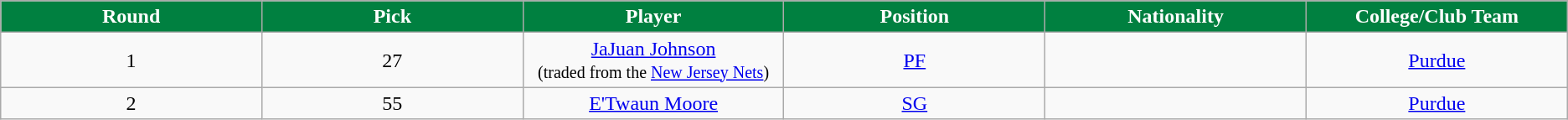<table class="wikitable sortable sortable">
<tr>
<th style="background:#008040; color:white; width:10%;">Round</th>
<th style="background:#008040; color:white; width:10%;">Pick</th>
<th style="background:#008040; color:white; width:10%;">Player</th>
<th style="background:#008040; color:white; width:10%;">Position</th>
<th style="background:#008040; color:white; width:10%;">Nationality</th>
<th style="background:#008040; color:white; width:10%;">College/Club Team</th>
</tr>
<tr style="text-align: center">
<td>1</td>
<td>27</td>
<td><a href='#'>JaJuan Johnson</a><br><small>(traded from the <a href='#'>New Jersey Nets</a>)</small></td>
<td><a href='#'>PF</a></td>
<td></td>
<td><a href='#'>Purdue</a></td>
</tr>
<tr style="text-align: center">
<td>2</td>
<td>55</td>
<td><a href='#'>E'Twaun Moore</a></td>
<td><a href='#'>SG</a></td>
<td></td>
<td><a href='#'>Purdue</a></td>
</tr>
</table>
